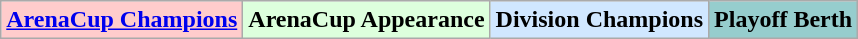<table class="wikitable">
<tr>
<td bgcolor="#FFCCCC"><strong><a href='#'>ArenaCup Champions</a></strong></td>
<td bgcolor="#DDFFDD"><strong>ArenaCup Appearance</strong></td>
<td bgcolor="#D0E7FF"><strong>Division Champions</strong></td>
<td bgcolor="#96CDCD"><strong>Playoff Berth</strong></td>
</tr>
</table>
